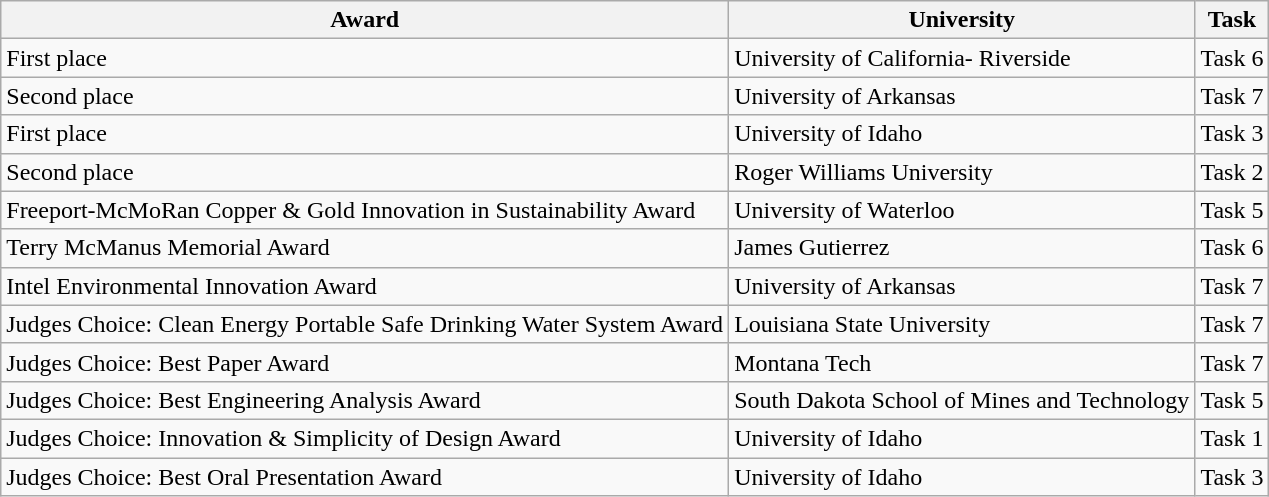<table class="wikitable">
<tr>
<th>Award</th>
<th>University</th>
<th>Task</th>
</tr>
<tr>
<td>First place</td>
<td>University of California- Riverside</td>
<td>Task 6</td>
</tr>
<tr>
<td>Second place</td>
<td>University of Arkansas</td>
<td>Task 7</td>
</tr>
<tr>
<td>First place</td>
<td>University of Idaho</td>
<td>Task 3</td>
</tr>
<tr>
<td>Second place</td>
<td>Roger Williams University</td>
<td>Task 2</td>
</tr>
<tr>
<td>Freeport-McMoRan Copper & Gold Innovation in Sustainability Award</td>
<td>University of Waterloo</td>
<td>Task 5</td>
</tr>
<tr>
<td>Terry McManus Memorial Award</td>
<td>James Gutierrez</td>
<td>Task 6</td>
</tr>
<tr>
<td>Intel Environmental Innovation Award</td>
<td>University of Arkansas</td>
<td>Task 7</td>
</tr>
<tr>
<td>Judges Choice:  Clean Energy Portable Safe Drinking Water System Award</td>
<td>Louisiana State University</td>
<td>Task 7</td>
</tr>
<tr>
<td>Judges Choice:  Best Paper Award</td>
<td>Montana Tech</td>
<td>Task 7</td>
</tr>
<tr>
<td>Judges Choice:  Best Engineering Analysis Award</td>
<td>South Dakota School of Mines and Technology</td>
<td>Task 5</td>
</tr>
<tr>
<td>Judges Choice: Innovation & Simplicity of Design Award</td>
<td>University of Idaho</td>
<td>Task 1</td>
</tr>
<tr>
<td>Judges Choice:  Best Oral Presentation Award</td>
<td>University of Idaho</td>
<td>Task 3</td>
</tr>
</table>
